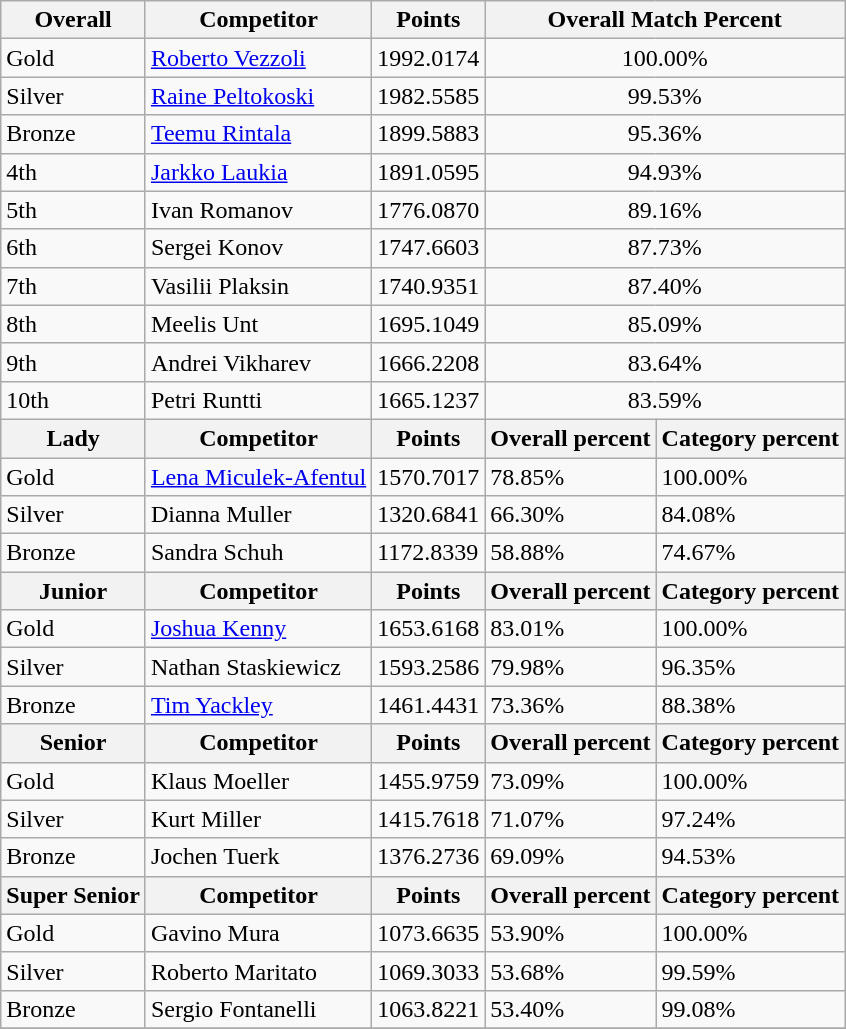<table class="wikitable" style="text-align: left;">
<tr>
<th>Overall</th>
<th>Competitor</th>
<th>Points</th>
<th colspan="2">Overall Match Percent</th>
</tr>
<tr>
<td> Gold</td>
<td><a href='#'>Roberto Vezzoli</a></td>
<td>1992.0174</td>
<td colspan="2" style="text-align: center;">100.00%</td>
</tr>
<tr>
<td> Silver</td>
<td><a href='#'>Raine Peltokoski</a></td>
<td>1982.5585</td>
<td colspan="2" style="text-align: center;">99.53%</td>
</tr>
<tr>
<td> Bronze</td>
<td><a href='#'>Teemu Rintala</a></td>
<td>1899.5883</td>
<td colspan="2" style="text-align: center;">95.36%</td>
</tr>
<tr>
<td>4th</td>
<td><a href='#'>Jarkko Laukia</a></td>
<td>1891.0595</td>
<td colspan="2" style="text-align: center;">94.93%</td>
</tr>
<tr>
<td>5th</td>
<td>Ivan Romanov</td>
<td>1776.0870</td>
<td colspan="2" style="text-align: center;">89.16%</td>
</tr>
<tr>
<td>6th</td>
<td>Sergei Konov</td>
<td>1747.6603</td>
<td colspan="2" style="text-align: center;">87.73%</td>
</tr>
<tr>
<td>7th</td>
<td>Vasilii Plaksin</td>
<td>1740.9351</td>
<td colspan="2" style="text-align: center;">87.40%</td>
</tr>
<tr>
<td>8th</td>
<td>Meelis Unt</td>
<td>1695.1049</td>
<td colspan="2" style="text-align: center;">85.09%</td>
</tr>
<tr>
<td>9th</td>
<td>Andrei Vikharev</td>
<td>1666.2208</td>
<td colspan="2" style="text-align: center;">83.64%</td>
</tr>
<tr>
<td>10th</td>
<td>Petri Runtti</td>
<td>1665.1237</td>
<td colspan="2" style="text-align: center;">83.59%</td>
</tr>
<tr>
<th>Lady</th>
<th>Competitor</th>
<th>Points</th>
<th>Overall percent</th>
<th>Category percent</th>
</tr>
<tr>
<td> Gold</td>
<td><a href='#'>Lena Miculek-Afentul</a></td>
<td>1570.7017</td>
<td>78.85%</td>
<td>100.00%</td>
</tr>
<tr>
<td> Silver</td>
<td>Dianna Muller</td>
<td>1320.6841</td>
<td>66.30%</td>
<td>84.08%</td>
</tr>
<tr>
<td> Bronze</td>
<td>Sandra Schuh</td>
<td>1172.8339</td>
<td>58.88%</td>
<td>74.67%</td>
</tr>
<tr>
<th>Junior</th>
<th>Competitor</th>
<th>Points</th>
<th>Overall percent</th>
<th>Category percent</th>
</tr>
<tr>
<td> Gold</td>
<td> <a href='#'>Joshua Kenny</a></td>
<td>1653.6168</td>
<td>83.01%</td>
<td>100.00%</td>
</tr>
<tr>
<td> Silver</td>
<td>Nathan Staskiewicz</td>
<td>1593.2586</td>
<td>79.98%</td>
<td>96.35%</td>
</tr>
<tr>
<td> Bronze</td>
<td> <a href='#'>Tim Yackley</a></td>
<td>1461.4431</td>
<td>73.36%</td>
<td>88.38%</td>
</tr>
<tr>
<th>Senior</th>
<th>Competitor</th>
<th>Points</th>
<th>Overall percent</th>
<th>Category percent</th>
</tr>
<tr>
<td> Gold</td>
<td>Klaus Moeller</td>
<td>1455.9759</td>
<td>73.09%</td>
<td>100.00%</td>
</tr>
<tr>
<td> Silver</td>
<td>Kurt Miller</td>
<td>1415.7618</td>
<td>71.07%</td>
<td>97.24%</td>
</tr>
<tr>
<td> Bronze</td>
<td>Jochen Tuerk</td>
<td>1376.2736</td>
<td>69.09%</td>
<td>94.53%</td>
</tr>
<tr>
<th>Super Senior</th>
<th>Competitor</th>
<th>Points</th>
<th>Overall percent</th>
<th>Category percent</th>
</tr>
<tr>
<td> Gold</td>
<td>Gavino Mura</td>
<td>1073.6635</td>
<td>53.90%</td>
<td>100.00%</td>
</tr>
<tr>
<td> Silver</td>
<td>Roberto Maritato</td>
<td>1069.3033</td>
<td>53.68%</td>
<td>99.59%</td>
</tr>
<tr>
<td> Bronze</td>
<td>Sergio Fontanelli</td>
<td>1063.8221</td>
<td>53.40%</td>
<td>99.08%</td>
</tr>
<tr>
</tr>
</table>
